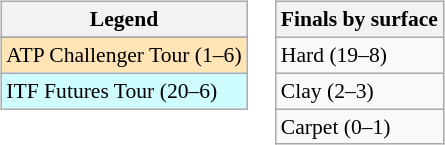<table>
<tr valign=top>
<td><br><table class=wikitable style=font-size:90%>
<tr>
<th>Legend</th>
</tr>
<tr bgcolor=e5d1cb>
</tr>
<tr bgcolor=moccasin>
<td>ATP Challenger Tour (1–6)</td>
</tr>
<tr bgcolor=cffcff>
<td>ITF Futures Tour (20–6)</td>
</tr>
</table>
</td>
<td><br><table class=wikitable style=font-size:90%>
<tr>
<th>Finals by surface</th>
</tr>
<tr>
<td>Hard (19–8)</td>
</tr>
<tr>
<td>Clay (2–3)</td>
</tr>
<tr>
<td>Carpet (0–1)</td>
</tr>
</table>
</td>
</tr>
</table>
